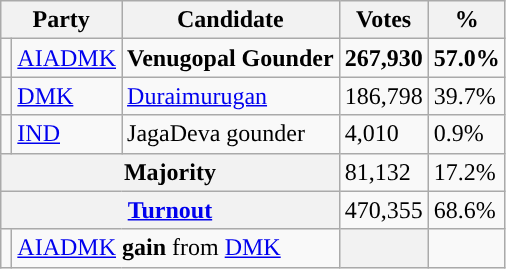<table class="wikitable sortable">
<tr>
<th colspan="2">Party</th>
<th>Candidate</th>
<th>Votes</th>
<th>%</th>
</tr>
<tr>
<td></td>
<td><a href='#'>AIADMK</a></td>
<td><strong>Venugopal Gounder</strong></td>
<td><strong>267,930</strong></td>
<td><strong>57.0%</strong></td>
</tr>
<tr>
<td></td>
<td><a href='#'>DMK</a></td>
<td><a href='#'>Duraimurugan</a></td>
<td>186,798</td>
<td>39.7%</td>
</tr>
<tr>
<td></td>
<td><a href='#'>IND</a></td>
<td>JagaDeva gounder</td>
<td>4,010</td>
<td>0.9%</td>
</tr>
<tr>
<th colspan="3">Majority</th>
<td>81,132</td>
<td>17.2%</td>
</tr>
<tr>
<th colspan="3"><a href='#'>Turnout</a></th>
<td>470,355</td>
<td>68.6%</td>
</tr>
<tr>
<td></td>
<td colspan="2"><a href='#'>AIADMK</a> <strong>gain</strong> from <a href='#'>DMK</a></td>
<th></th>
<td></td>
</tr>
</table>
